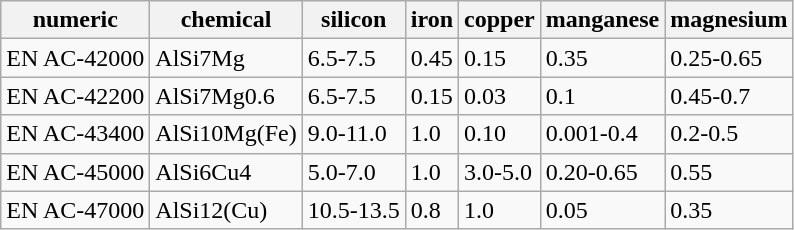<table class="wikitable">
<tr>
<th>numeric</th>
<th>chemical</th>
<th>silicon</th>
<th>iron</th>
<th>copper</th>
<th>manganese</th>
<th>magnesium</th>
</tr>
<tr>
<td>EN AC-42000</td>
<td>AlSi7Mg</td>
<td>6.5-7.5</td>
<td>0.45</td>
<td>0.15</td>
<td>0.35</td>
<td>0.25-0.65</td>
</tr>
<tr>
<td>EN AC-42200</td>
<td>AlSi7Mg0.6</td>
<td>6.5-7.5</td>
<td>0.15</td>
<td>0.03</td>
<td>0.1</td>
<td>0.45-0.7</td>
</tr>
<tr>
<td>EN AC-43400</td>
<td>AlSi10Mg(Fe)</td>
<td>9.0-11.0</td>
<td>1.0</td>
<td>0.10</td>
<td>0.001-0.4</td>
<td>0.2-0.5</td>
</tr>
<tr>
<td>EN AC-45000</td>
<td>AlSi6Cu4</td>
<td>5.0-7.0</td>
<td>1.0</td>
<td>3.0-5.0</td>
<td>0.20-0.65</td>
<td>0.55</td>
</tr>
<tr>
<td>EN AC-47000</td>
<td>AlSi12(Cu)</td>
<td>10.5-13.5</td>
<td>0.8</td>
<td>1.0</td>
<td>0.05</td>
<td>0.35</td>
</tr>
</table>
